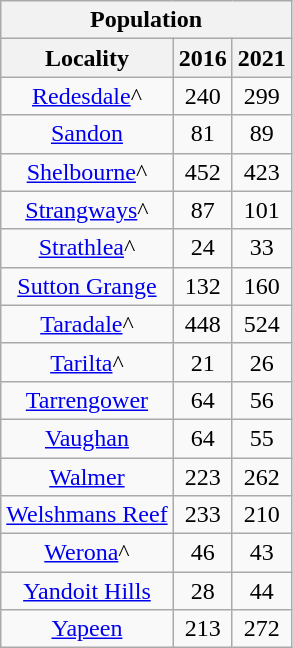<table class="wikitable" style="text-align:center;">
<tr>
<th colspan="3" style="text-align:center;  font-weight:bold">Population</th>
</tr>
<tr>
<th style="text-align:center; background:  font-weight:bold">Locality</th>
<th style="text-align:center; background:  font-weight:bold"><strong>2016</strong></th>
<th style="text-align:center; background:  font-weight:bold"><strong>2021</strong></th>
</tr>
<tr>
<td><a href='#'>Redesdale</a>^</td>
<td>240</td>
<td>299</td>
</tr>
<tr>
<td><a href='#'>Sandon</a></td>
<td>81</td>
<td>89</td>
</tr>
<tr>
<td><a href='#'>Shelbourne</a>^</td>
<td>452</td>
<td>423</td>
</tr>
<tr>
<td><a href='#'>Strangways</a>^</td>
<td>87</td>
<td>101</td>
</tr>
<tr>
<td><a href='#'>Strathlea</a>^</td>
<td>24</td>
<td>33</td>
</tr>
<tr>
<td><a href='#'>Sutton Grange</a></td>
<td>132</td>
<td>160</td>
</tr>
<tr>
<td><a href='#'>Taradale</a>^</td>
<td>448</td>
<td>524</td>
</tr>
<tr>
<td><a href='#'>Tarilta</a>^</td>
<td>21</td>
<td>26</td>
</tr>
<tr>
<td><a href='#'>Tarrengower</a></td>
<td>64</td>
<td>56</td>
</tr>
<tr>
<td><a href='#'>Vaughan</a></td>
<td>64</td>
<td>55</td>
</tr>
<tr>
<td><a href='#'>Walmer</a></td>
<td>223</td>
<td>262</td>
</tr>
<tr>
<td><a href='#'>Welshmans Reef</a></td>
<td>233</td>
<td>210</td>
</tr>
<tr>
<td><a href='#'>Werona</a>^</td>
<td>46</td>
<td>43</td>
</tr>
<tr>
<td><a href='#'>Yandoit Hills</a></td>
<td>28</td>
<td>44</td>
</tr>
<tr>
<td><a href='#'>Yapeen</a></td>
<td>213</td>
<td>272</td>
</tr>
</table>
